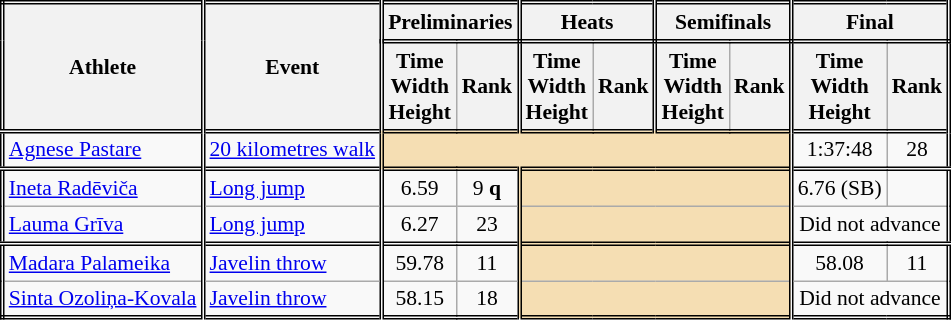<table class=wikitable style="font-size:90%; border: double;">
<tr>
<th rowspan="2" style="border-right:double">Athlete</th>
<th rowspan="2" style="border-right:double">Event</th>
<th colspan="2" style="border-right:double; border-bottom:double;">Preliminaries</th>
<th colspan="2" style="border-right:double; border-bottom:double;">Heats</th>
<th colspan="2" style="border-right:double; border-bottom:double;">Semifinals</th>
<th colspan="2" style="border-right:double; border-bottom:double;">Final</th>
</tr>
<tr>
<th>Time<br>Width<br>Height</th>
<th style="border-right:double">Rank</th>
<th>Time<br>Width<br>Height</th>
<th style="border-right:double">Rank</th>
<th>Time<br>Width<br>Height</th>
<th style="border-right:double">Rank</th>
<th>Time<br>Width<br>Height</th>
<th style="border-right:double">Rank</th>
</tr>
<tr style="border-top: double;">
<td style="border-right:double"><a href='#'>Agnese Pastare</a></td>
<td style="border-right:double"><a href='#'>20 kilometres walk</a></td>
<td style="border-right:double" colspan= 6 bgcolor="wheat"></td>
<td align=center>1:37:48</td>
<td align=center>28</td>
</tr>
<tr style="border-top: double;">
<td style="border-right:double"><a href='#'>Ineta Radēviča</a></td>
<td style="border-right:double"><a href='#'>Long jump</a></td>
<td align="center">6.59</td>
<td style="border-right:double" align="center">9 <strong>q</strong></td>
<td style="border-right:double" colspan= 4 bgcolor="wheat"></td>
<td align="center">6.76 (SB)</td>
<td align="center"></td>
</tr>
<tr>
<td style="border-right:double"><a href='#'>Lauma Grīva</a></td>
<td style="border-right:double"><a href='#'>Long jump</a></td>
<td align="center">6.27</td>
<td style="border-right:double" align="center">23</td>
<td style="border-right:double" colspan= 4 bgcolor="wheat"></td>
<td colspan=2 align="center">Did not advance</td>
</tr>
<tr style="border-top: double;">
<td style="border-right:double"><a href='#'>Madara Palameika</a></td>
<td style="border-right:double"><a href='#'>Javelin throw</a></td>
<td align=center>59.78</td>
<td align=center style="border-right:double">11</td>
<td style="border-right:double" colspan= 4 bgcolor="wheat"></td>
<td align=center>58.08</td>
<td align=center>11</td>
</tr>
<tr>
<td style="border-right:double"><a href='#'>Sinta Ozoliņa-Kovala</a></td>
<td style="border-right:double"><a href='#'>Javelin throw</a></td>
<td align=center>58.15</td>
<td align=center style="border-right:double">18</td>
<td style="border-right:double" colspan= 4 bgcolor="wheat"></td>
<td colspan="2" align=center>Did not advance</td>
</tr>
</table>
